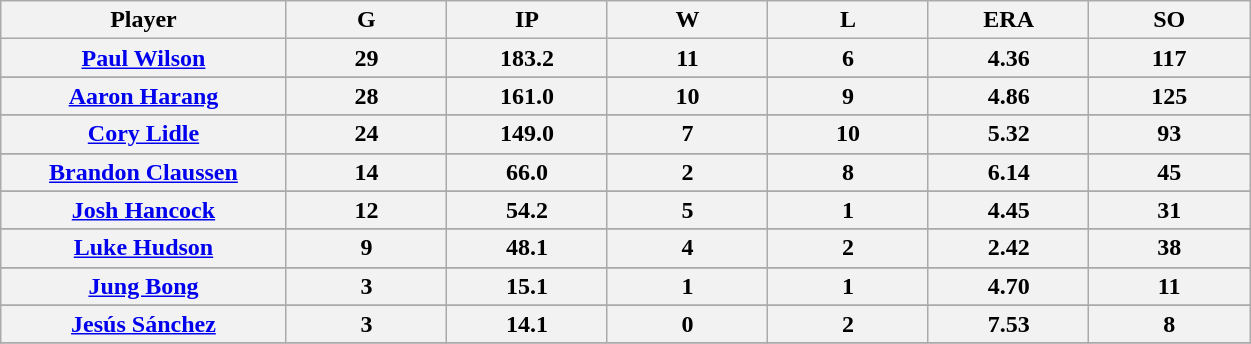<table class="wikitable sortable">
<tr>
<th bgcolor="#DDDDFF" width="16%">Player</th>
<th bgcolor="#DDDDFF" width="9%">G</th>
<th bgcolor="#DDDDFF" width="9%">IP</th>
<th bgcolor="#DDDDFF" width="9%">W</th>
<th bgcolor="#DDDDFF" width="9%">L</th>
<th bgcolor="#DDDDFF" width="9%">ERA</th>
<th bgcolor="#DDDDFF" width="9%">SO</th>
</tr>
<tr align="center">
<th><a href='#'>Paul Wilson</a></th>
<th>29</th>
<th>183.2</th>
<th>11</th>
<th>6</th>
<th>4.36</th>
<th>117</th>
</tr>
<tr align=center>
</tr>
<tr>
<th><a href='#'>Aaron Harang</a></th>
<th>28</th>
<th>161.0</th>
<th>10</th>
<th>9</th>
<th>4.86</th>
<th>125</th>
</tr>
<tr align=center>
</tr>
<tr>
<th><a href='#'>Cory Lidle</a></th>
<th>24</th>
<th>149.0</th>
<th>7</th>
<th>10</th>
<th>5.32</th>
<th>93</th>
</tr>
<tr align=center>
</tr>
<tr>
<th><a href='#'>Brandon Claussen</a></th>
<th>14</th>
<th>66.0</th>
<th>2</th>
<th>8</th>
<th>6.14</th>
<th>45</th>
</tr>
<tr align=center>
</tr>
<tr>
<th><a href='#'>Josh Hancock</a></th>
<th>12</th>
<th>54.2</th>
<th>5</th>
<th>1</th>
<th>4.45</th>
<th>31</th>
</tr>
<tr align=center>
</tr>
<tr>
<th><a href='#'>Luke Hudson</a></th>
<th>9</th>
<th>48.1</th>
<th>4</th>
<th>2</th>
<th>2.42</th>
<th>38</th>
</tr>
<tr align=center>
</tr>
<tr>
<th><a href='#'>Jung Bong</a></th>
<th>3</th>
<th>15.1</th>
<th>1</th>
<th>1</th>
<th>4.70</th>
<th>11</th>
</tr>
<tr align=center>
</tr>
<tr>
<th><a href='#'>Jesús Sánchez</a></th>
<th>3</th>
<th>14.1</th>
<th>0</th>
<th>2</th>
<th>7.53</th>
<th>8</th>
</tr>
<tr>
</tr>
</table>
